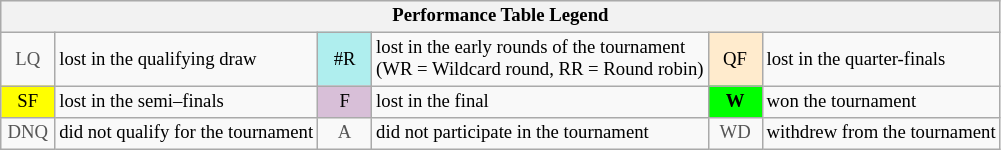<table class="wikitable" style="font-size:78%;">
<tr bgcolor="#efefef">
<th colspan="6">Performance Table Legend</th>
</tr>
<tr>
<td align="center" style="color:#555555;" width="30">LQ</td>
<td>lost in the qualifying draw</td>
<td align="center" style="background:#afeeee;">#R</td>
<td>lost in the early rounds of the tournament<br>(WR = Wildcard round, RR = Round robin)</td>
<td align="center" style="background:#ffebcd;">QF</td>
<td>lost in the quarter-finals</td>
</tr>
<tr>
<td align="center" style="background:yellow;">SF</td>
<td>lost in the semi–finals</td>
<td align="center" style="background:#D8BFD8;">F</td>
<td>lost in the final</td>
<td align="center" style="background:#00ff00;"><strong>W</strong></td>
<td>won the tournament</td>
</tr>
<tr>
<td align="center" style="color:#555555;" width="30">DNQ</td>
<td>did not qualify for the tournament</td>
<td align="center" style="color:#555555;" width="30">A</td>
<td>did not participate in the tournament</td>
<td align="center" style="color:#555555;" width="30">WD</td>
<td>withdrew from the tournament</td>
</tr>
</table>
